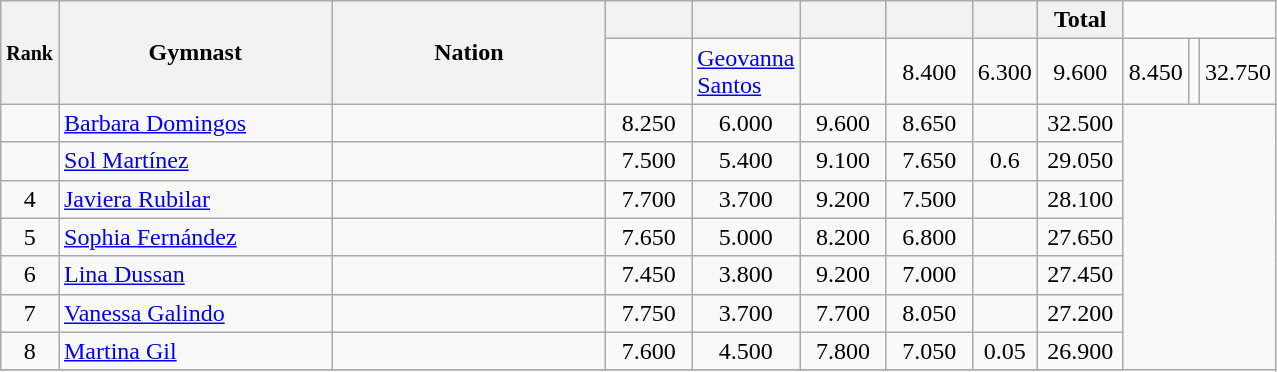<table style="text-align:center;" class="wikitable sortable">
<tr>
<th rowspan="2" scope="col" style="width:15px;"><small>Rank</small></th>
<th rowspan="2" scope="col" style="width:175px;">Gymnast</th>
<th rowspan="2" scope="col" style="width:175px;">Nation</th>
<th scope="col" style="width:50px;"><small></small></th>
<th scope="col" style="width:50px;"><small></small></th>
<th scope="col" style="width:50px;"><small></small></th>
<th scope="col" style="width:50px;"><small></small></th>
<th scope="col" style="width:20px;"><small></small></th>
<th scope="col" style="width:50px;">Total</th>
</tr>
<tr>
<td></td>
<td align=left><a href='#'>Geovanna Santos</a></td>
<td align=left></td>
<td>8.400</td>
<td>6.300</td>
<td>9.600</td>
<td>8.450</td>
<td></td>
<td>32.750</td>
</tr>
<tr>
<td></td>
<td align=left><a href='#'>Barbara Domingos</a></td>
<td align=left></td>
<td>8.250</td>
<td>6.000</td>
<td>9.600</td>
<td>8.650</td>
<td></td>
<td>32.500</td>
</tr>
<tr>
<td></td>
<td align=left><a href='#'>Sol Martínez</a></td>
<td align=left></td>
<td>7.500</td>
<td>5.400</td>
<td>9.100</td>
<td>7.650</td>
<td>0.6</td>
<td>29.050</td>
</tr>
<tr>
<td>4</td>
<td align=left><a href='#'>Javiera Rubilar</a></td>
<td align=left></td>
<td>7.700</td>
<td>3.700</td>
<td>9.200</td>
<td>7.500</td>
<td></td>
<td>28.100</td>
</tr>
<tr>
<td>5</td>
<td align=left><a href='#'>Sophia Fernández</a></td>
<td align=left></td>
<td>7.650</td>
<td>5.000</td>
<td>8.200</td>
<td>6.800</td>
<td></td>
<td>27.650</td>
</tr>
<tr>
<td>6</td>
<td align=left><a href='#'>Lina Dussan</a></td>
<td align=left></td>
<td>7.450</td>
<td>3.800</td>
<td>9.200</td>
<td>7.000</td>
<td></td>
<td>27.450</td>
</tr>
<tr>
<td>7</td>
<td align=left><a href='#'>Vanessa Galindo</a></td>
<td align=left></td>
<td>7.750</td>
<td>3.700</td>
<td>7.700</td>
<td>8.050</td>
<td></td>
<td>27.200</td>
</tr>
<tr>
<td>8</td>
<td align=left><a href='#'>Martina Gil</a></td>
<td align=left></td>
<td>7.600</td>
<td>4.500</td>
<td>7.800</td>
<td>7.050</td>
<td>0.05</td>
<td>26.900</td>
</tr>
<tr>
</tr>
</table>
